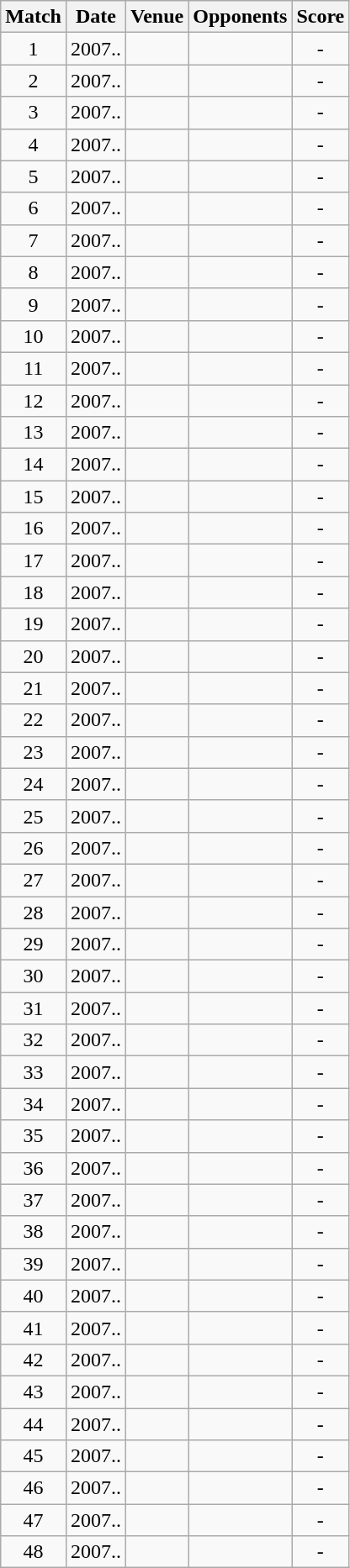<table class="wikitable" style="text-align:center;">
<tr>
<th>Match</th>
<th>Date</th>
<th>Venue</th>
<th>Opponents</th>
<th>Score</th>
</tr>
<tr>
<td>1</td>
<td>2007..</td>
<td><a href='#'></a></td>
<td><a href='#'></a></td>
<td>-</td>
</tr>
<tr>
<td>2</td>
<td>2007..</td>
<td><a href='#'></a></td>
<td><a href='#'></a></td>
<td>-</td>
</tr>
<tr>
<td>3</td>
<td>2007..</td>
<td><a href='#'></a></td>
<td><a href='#'></a></td>
<td>-</td>
</tr>
<tr>
<td>4</td>
<td>2007..</td>
<td><a href='#'></a></td>
<td><a href='#'></a></td>
<td>-</td>
</tr>
<tr>
<td>5</td>
<td>2007..</td>
<td><a href='#'></a></td>
<td><a href='#'></a></td>
<td>-</td>
</tr>
<tr>
<td>6</td>
<td>2007..</td>
<td><a href='#'></a></td>
<td><a href='#'></a></td>
<td>-</td>
</tr>
<tr>
<td>7</td>
<td>2007..</td>
<td><a href='#'></a></td>
<td><a href='#'></a></td>
<td>-</td>
</tr>
<tr>
<td>8</td>
<td>2007..</td>
<td><a href='#'></a></td>
<td><a href='#'></a></td>
<td>-</td>
</tr>
<tr>
<td>9</td>
<td>2007..</td>
<td><a href='#'></a></td>
<td><a href='#'></a></td>
<td>-</td>
</tr>
<tr>
<td>10</td>
<td>2007..</td>
<td><a href='#'></a></td>
<td><a href='#'></a></td>
<td>-</td>
</tr>
<tr>
<td>11</td>
<td>2007..</td>
<td><a href='#'></a></td>
<td><a href='#'></a></td>
<td>-</td>
</tr>
<tr>
<td>12</td>
<td>2007..</td>
<td><a href='#'></a></td>
<td><a href='#'></a></td>
<td>-</td>
</tr>
<tr>
<td>13</td>
<td>2007..</td>
<td><a href='#'></a></td>
<td><a href='#'></a></td>
<td>-</td>
</tr>
<tr>
<td>14</td>
<td>2007..</td>
<td><a href='#'></a></td>
<td><a href='#'></a></td>
<td>-</td>
</tr>
<tr>
<td>15</td>
<td>2007..</td>
<td><a href='#'></a></td>
<td><a href='#'></a></td>
<td>-</td>
</tr>
<tr>
<td>16</td>
<td>2007..</td>
<td><a href='#'></a></td>
<td><a href='#'></a></td>
<td>-</td>
</tr>
<tr>
<td>17</td>
<td>2007..</td>
<td><a href='#'></a></td>
<td><a href='#'></a></td>
<td>-</td>
</tr>
<tr>
<td>18</td>
<td>2007..</td>
<td><a href='#'></a></td>
<td><a href='#'></a></td>
<td>-</td>
</tr>
<tr>
<td>19</td>
<td>2007..</td>
<td><a href='#'></a></td>
<td><a href='#'></a></td>
<td>-</td>
</tr>
<tr>
<td>20</td>
<td>2007..</td>
<td><a href='#'></a></td>
<td><a href='#'></a></td>
<td>-</td>
</tr>
<tr>
<td>21</td>
<td>2007..</td>
<td><a href='#'></a></td>
<td><a href='#'></a></td>
<td>-</td>
</tr>
<tr>
<td>22</td>
<td>2007..</td>
<td><a href='#'></a></td>
<td><a href='#'></a></td>
<td>-</td>
</tr>
<tr>
<td>23</td>
<td>2007..</td>
<td><a href='#'></a></td>
<td><a href='#'></a></td>
<td>-</td>
</tr>
<tr>
<td>24</td>
<td>2007..</td>
<td><a href='#'></a></td>
<td><a href='#'></a></td>
<td>-</td>
</tr>
<tr>
<td>25</td>
<td>2007..</td>
<td><a href='#'></a></td>
<td><a href='#'></a></td>
<td>-</td>
</tr>
<tr>
<td>26</td>
<td>2007..</td>
<td><a href='#'></a></td>
<td><a href='#'></a></td>
<td>-</td>
</tr>
<tr>
<td>27</td>
<td>2007..</td>
<td><a href='#'></a></td>
<td><a href='#'></a></td>
<td>-</td>
</tr>
<tr>
<td>28</td>
<td>2007..</td>
<td><a href='#'></a></td>
<td><a href='#'></a></td>
<td>-</td>
</tr>
<tr>
<td>29</td>
<td>2007..</td>
<td><a href='#'></a></td>
<td><a href='#'></a></td>
<td>-</td>
</tr>
<tr>
<td>30</td>
<td>2007..</td>
<td><a href='#'></a></td>
<td><a href='#'></a></td>
<td>-</td>
</tr>
<tr>
<td>31</td>
<td>2007..</td>
<td><a href='#'></a></td>
<td><a href='#'></a></td>
<td>-</td>
</tr>
<tr>
<td>32</td>
<td>2007..</td>
<td><a href='#'></a></td>
<td><a href='#'></a></td>
<td>-</td>
</tr>
<tr>
<td>33</td>
<td>2007..</td>
<td><a href='#'></a></td>
<td><a href='#'></a></td>
<td>-</td>
</tr>
<tr>
<td>34</td>
<td>2007..</td>
<td><a href='#'></a></td>
<td><a href='#'></a></td>
<td>-</td>
</tr>
<tr>
<td>35</td>
<td>2007..</td>
<td><a href='#'></a></td>
<td><a href='#'></a></td>
<td>-</td>
</tr>
<tr>
<td>36</td>
<td>2007..</td>
<td><a href='#'></a></td>
<td><a href='#'></a></td>
<td>-</td>
</tr>
<tr>
<td>37</td>
<td>2007..</td>
<td><a href='#'></a></td>
<td><a href='#'></a></td>
<td>-</td>
</tr>
<tr>
<td>38</td>
<td>2007..</td>
<td><a href='#'></a></td>
<td><a href='#'></a></td>
<td>-</td>
</tr>
<tr>
<td>39</td>
<td>2007..</td>
<td><a href='#'></a></td>
<td><a href='#'></a></td>
<td>-</td>
</tr>
<tr>
<td>40</td>
<td>2007..</td>
<td><a href='#'></a></td>
<td><a href='#'></a></td>
<td>-</td>
</tr>
<tr>
<td>41</td>
<td>2007..</td>
<td><a href='#'></a></td>
<td><a href='#'></a></td>
<td>-</td>
</tr>
<tr>
<td>42</td>
<td>2007..</td>
<td><a href='#'></a></td>
<td><a href='#'></a></td>
<td>-</td>
</tr>
<tr>
<td>43</td>
<td>2007..</td>
<td><a href='#'></a></td>
<td><a href='#'></a></td>
<td>-</td>
</tr>
<tr>
<td>44</td>
<td>2007..</td>
<td><a href='#'></a></td>
<td><a href='#'></a></td>
<td>-</td>
</tr>
<tr>
<td>45</td>
<td>2007..</td>
<td><a href='#'></a></td>
<td><a href='#'></a></td>
<td>-</td>
</tr>
<tr>
<td>46</td>
<td>2007..</td>
<td><a href='#'></a></td>
<td><a href='#'></a></td>
<td>-</td>
</tr>
<tr>
<td>47</td>
<td>2007..</td>
<td><a href='#'></a></td>
<td><a href='#'></a></td>
<td>-</td>
</tr>
<tr>
<td>48</td>
<td>2007..</td>
<td><a href='#'></a></td>
<td><a href='#'></a></td>
<td>-</td>
</tr>
</table>
